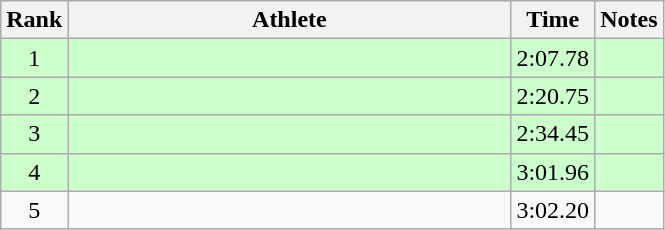<table class="wikitable" style="text-align:center">
<tr>
<th>Rank</th>
<th Style="width:18em">Athlete</th>
<th>Time</th>
<th>Notes</th>
</tr>
<tr style="background:#cfc">
<td>1</td>
<td style="text-align:left"></td>
<td>2:07.78</td>
<td></td>
</tr>
<tr style="background:#cfc">
<td>2</td>
<td style="text-align:left"></td>
<td>2:20.75</td>
<td></td>
</tr>
<tr style="background:#cfc">
<td>3</td>
<td style="text-align:left"></td>
<td>2:34.45</td>
<td></td>
</tr>
<tr style="background:#cfc">
<td>4</td>
<td style="text-align:left"></td>
<td>3:01.96</td>
<td></td>
</tr>
<tr>
<td>5</td>
<td style="text-align:left"></td>
<td>3:02.20</td>
<td></td>
</tr>
</table>
